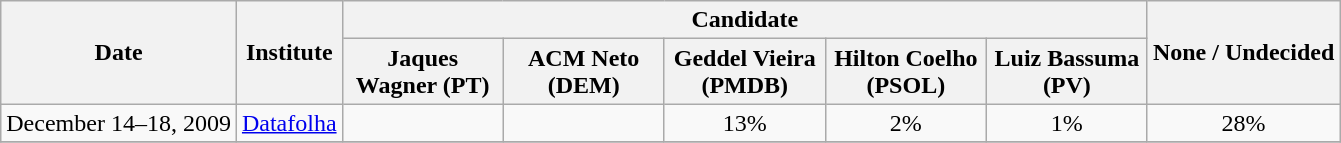<table class=wikitable style=text-align:center;>
<tr>
<th rowspan=2>Date</th>
<th rowspan=2>Institute</th>
<th colspan=5>Candidate</th>
<th rowspan=2>None / Undecided</th>
</tr>
<tr>
<th width=100>Jaques Wagner (PT)</th>
<th width=100>ACM Neto (DEM)</th>
<th width=100>Geddel Vieira (PMDB)</th>
<th width=100>Hilton Coelho (PSOL)</th>
<th width=100>Luiz Bassuma (PV)</th>
</tr>
<tr>
<td>December 14–18, 2009</td>
<td><a href='#'>Datafolha</a></td>
<td></td>
<td></td>
<td align="center">13%</td>
<td align="center">2%</td>
<td align="center">1%</td>
<td align="center">28%</td>
</tr>
<tr>
</tr>
</table>
